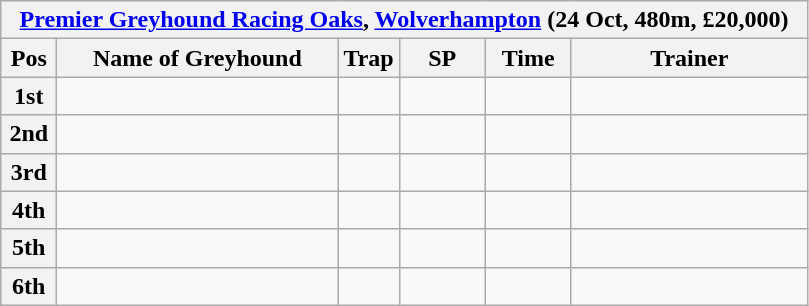<table class="wikitable">
<tr>
<th colspan="6"><a href='#'>Premier Greyhound Racing Oaks</a>, <a href='#'>Wolverhampton</a> (24 Oct, 480m, £20,000)</th>
</tr>
<tr>
<th width=30>Pos</th>
<th width=180>Name of Greyhound</th>
<th width=30>Trap</th>
<th width=50>SP</th>
<th width=50>Time</th>
<th width=150>Trainer</th>
</tr>
<tr>
<th>1st</th>
<td></td>
<td></td>
<td></td>
<td></td>
<td></td>
</tr>
<tr>
<th>2nd</th>
<td></td>
<td></td>
<td></td>
<td></td>
<td></td>
</tr>
<tr>
<th>3rd</th>
<td></td>
<td></td>
<td></td>
<td></td>
<td></td>
</tr>
<tr>
<th>4th</th>
<td></td>
<td></td>
<td></td>
<td></td>
<td></td>
</tr>
<tr>
<th>5th</th>
<td></td>
<td></td>
<td></td>
<td></td>
<td></td>
</tr>
<tr>
<th>6th</th>
<td></td>
<td></td>
<td></td>
<td></td>
<td></td>
</tr>
</table>
